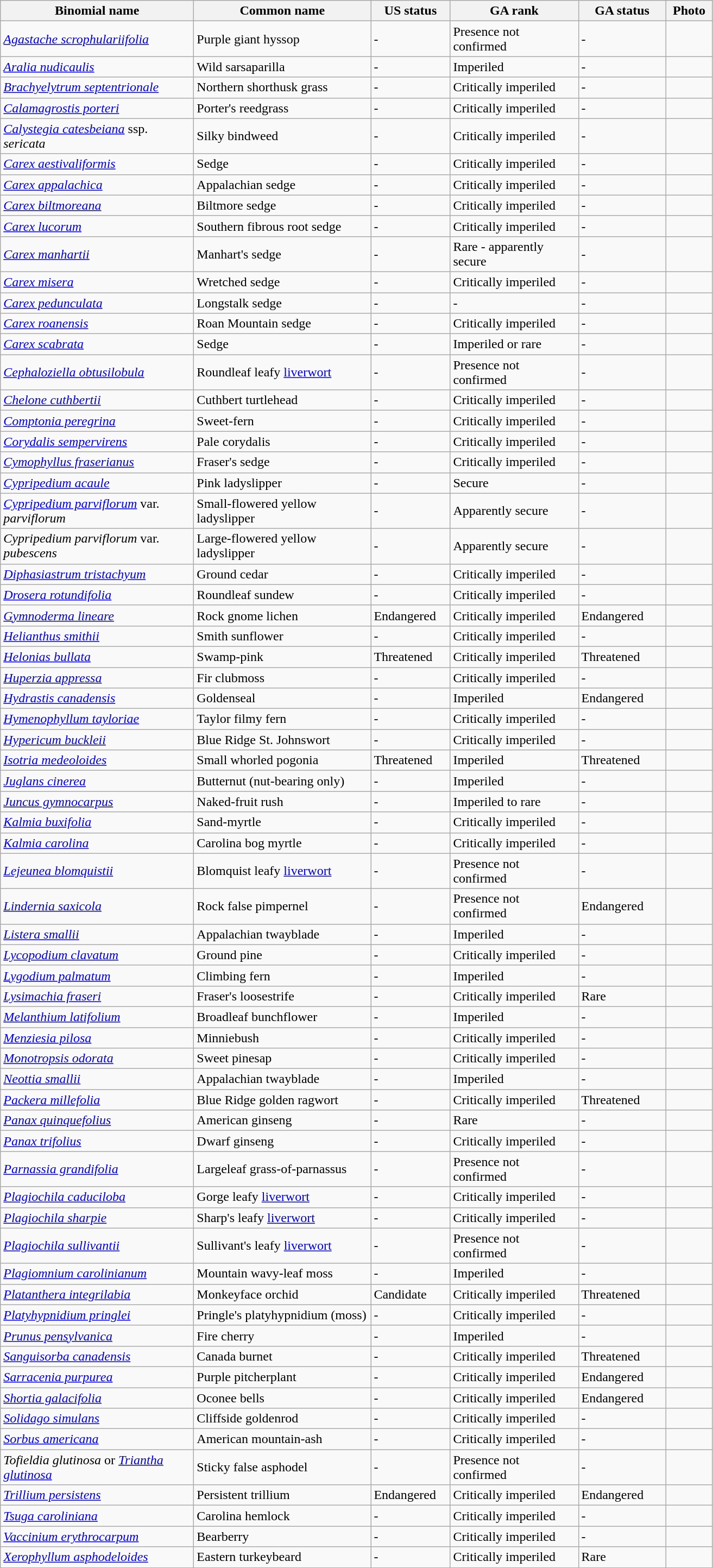<table class=wikitable>
<tr>
<th width="230">Binomial name</th>
<th width="210">Common name</th>
<th width="90">US status</th>
<th width="150">GA rank</th>
<th width="100">GA status</th>
<th width="50">Photo</th>
</tr>
<tr>
<td><em><a href='#'>Agastache scrophulariifolia</a></em></td>
<td>Purple giant hyssop</td>
<td>-</td>
<td>Presence not confirmed</td>
<td>-</td>
<td></td>
</tr>
<tr>
<td><em><a href='#'>Aralia nudicaulis</a></em></td>
<td>Wild sarsaparilla</td>
<td>-</td>
<td>Imperiled</td>
<td>-</td>
<td></td>
</tr>
<tr>
<td><em><a href='#'>Brachyelytrum septentrionale</a></em></td>
<td>Northern shorthusk grass</td>
<td>-</td>
<td>Critically imperiled</td>
<td>-</td>
<td></td>
</tr>
<tr>
<td><em><a href='#'>Calamagrostis porteri</a></em></td>
<td>Porter's reedgrass</td>
<td>-</td>
<td>Critically imperiled</td>
<td>-</td>
<td></td>
</tr>
<tr>
<td><em><a href='#'>Calystegia catesbeiana</a></em> ssp. <em>sericata</em></td>
<td>Silky bindweed</td>
<td>-</td>
<td>Critically imperiled</td>
<td>-</td>
<td></td>
</tr>
<tr>
<td><em><a href='#'>Carex aestivaliformis</a></em></td>
<td>Sedge</td>
<td>-</td>
<td>Critically imperiled</td>
<td>-</td>
<td></td>
</tr>
<tr>
<td><em><a href='#'>Carex appalachica</a></em></td>
<td>Appalachian sedge</td>
<td>-</td>
<td>Critically imperiled</td>
<td>-</td>
<td></td>
</tr>
<tr>
<td><em><a href='#'>Carex biltmoreana</a></em></td>
<td>Biltmore sedge</td>
<td>-</td>
<td>Critically imperiled</td>
<td>-</td>
<td></td>
</tr>
<tr>
<td><em><a href='#'>Carex lucorum</a></em></td>
<td>Southern fibrous root sedge</td>
<td>-</td>
<td>Critically imperiled</td>
<td>-</td>
<td></td>
</tr>
<tr>
<td><em><a href='#'>Carex manhartii</a></em></td>
<td>Manhart's sedge</td>
<td>-</td>
<td>Rare - apparently secure</td>
<td>-</td>
<td></td>
</tr>
<tr>
<td><em><a href='#'>Carex misera</a></em></td>
<td>Wretched sedge</td>
<td>-</td>
<td>Critically imperiled</td>
<td>-</td>
<td></td>
</tr>
<tr>
<td><em><a href='#'>Carex pedunculata</a></em></td>
<td>Longstalk sedge</td>
<td>-</td>
<td>-</td>
<td>-</td>
<td></td>
</tr>
<tr>
<td><em><a href='#'>Carex roanensis</a></em></td>
<td>Roan Mountain sedge</td>
<td>-</td>
<td>Critically imperiled</td>
<td>-</td>
<td></td>
</tr>
<tr>
<td><em><a href='#'>Carex scabrata</a></em></td>
<td>Sedge</td>
<td>-</td>
<td>Imperiled or rare</td>
<td>-</td>
<td></td>
</tr>
<tr>
<td><em><a href='#'>Cephaloziella obtusilobula</a></em></td>
<td>Roundleaf leafy <a href='#'>liverwort</a></td>
<td>-</td>
<td>Presence not confirmed</td>
<td>-</td>
<td></td>
</tr>
<tr>
<td><em><a href='#'>Chelone cuthbertii</a></em></td>
<td>Cuthbert turtlehead</td>
<td>-</td>
<td>Critically imperiled</td>
<td>-</td>
<td></td>
</tr>
<tr>
<td><em><a href='#'>Comptonia peregrina</a></em></td>
<td>Sweet-fern</td>
<td>-</td>
<td>Critically imperiled</td>
<td>-</td>
<td></td>
</tr>
<tr>
<td><em><a href='#'>Corydalis sempervirens</a></em></td>
<td>Pale corydalis</td>
<td>-</td>
<td>Critically imperiled</td>
<td>-</td>
<td></td>
</tr>
<tr>
<td><em><a href='#'>Cymophyllus fraserianus</a></em></td>
<td>Fraser's sedge</td>
<td>-</td>
<td>Critically imperiled</td>
<td>-</td>
<td></td>
</tr>
<tr>
<td><em><a href='#'>Cypripedium acaule</a></em></td>
<td>Pink ladyslipper</td>
<td>-</td>
<td>Secure</td>
<td>-</td>
<td></td>
</tr>
<tr>
<td><em><a href='#'>Cypripedium parviflorum</a></em> var. <em>parviflorum</em></td>
<td>Small-flowered yellow ladyslipper</td>
<td>-</td>
<td>Apparently secure</td>
<td>-</td>
<td></td>
</tr>
<tr>
<td><em>Cypripedium parviflorum</em> var. <em>pubescens</em></td>
<td>Large-flowered yellow ladyslipper</td>
<td>-</td>
<td>Apparently secure</td>
<td>-</td>
<td></td>
</tr>
<tr>
<td><em><a href='#'>Diphasiastrum tristachyum</a></em></td>
<td>Ground cedar</td>
<td>-</td>
<td>Critically imperiled</td>
<td>-</td>
<td></td>
</tr>
<tr>
<td><em><a href='#'>Drosera rotundifolia</a></em></td>
<td>Roundleaf sundew</td>
<td>-</td>
<td>Critically imperiled</td>
<td>-</td>
<td></td>
</tr>
<tr>
<td><em><a href='#'>Gymnoderma lineare</a></em></td>
<td>Rock gnome lichen</td>
<td>Endangered</td>
<td>Critically imperiled</td>
<td>Endangered</td>
<td></td>
</tr>
<tr>
<td><em><a href='#'>Helianthus smithii</a></em></td>
<td>Smith sunflower</td>
<td>-</td>
<td>Critically imperiled</td>
<td>-</td>
<td></td>
</tr>
<tr>
<td><em><a href='#'>Helonias bullata</a></em></td>
<td>Swamp-pink</td>
<td>Threatened</td>
<td>Critically imperiled</td>
<td>Threatened</td>
<td></td>
</tr>
<tr>
<td><em><a href='#'>Huperzia appressa</a></em></td>
<td>Fir clubmoss</td>
<td>-</td>
<td>Critically imperiled</td>
<td>-</td>
<td></td>
</tr>
<tr>
<td><em><a href='#'>Hydrastis canadensis</a></em></td>
<td>Goldenseal</td>
<td>-</td>
<td>Imperiled</td>
<td>Endangered</td>
<td></td>
</tr>
<tr>
<td><em><a href='#'>Hymenophyllum tayloriae</a></em></td>
<td>Taylor filmy fern</td>
<td>-</td>
<td>Critically imperiled</td>
<td>-</td>
<td></td>
</tr>
<tr>
<td><em><a href='#'>Hypericum buckleii</a></em></td>
<td>Blue Ridge St. Johnswort</td>
<td>-</td>
<td>Critically imperiled</td>
<td>-</td>
<td></td>
</tr>
<tr>
<td><em><a href='#'>Isotria medeoloides</a></em></td>
<td>Small whorled pogonia</td>
<td>Threatened</td>
<td>Imperiled</td>
<td>Threatened</td>
<td></td>
</tr>
<tr>
<td><em><a href='#'>Juglans cinerea</a></em></td>
<td>Butternut (nut-bearing only)</td>
<td>-</td>
<td>Imperiled</td>
<td>-</td>
<td></td>
</tr>
<tr>
<td><em><a href='#'>Juncus gymnocarpus</a></em></td>
<td>Naked-fruit rush</td>
<td>-</td>
<td>Imperiled to rare</td>
<td>-</td>
<td></td>
</tr>
<tr>
<td><em><a href='#'>Kalmia buxifolia</a></em></td>
<td>Sand-myrtle</td>
<td>-</td>
<td>Critically imperiled</td>
<td>-</td>
<td></td>
</tr>
<tr>
<td><em><a href='#'>Kalmia carolina</a></em></td>
<td>Carolina bog myrtle</td>
<td>-</td>
<td>Critically imperiled</td>
<td>-</td>
<td></td>
</tr>
<tr>
<td><em><a href='#'>Lejeunea blomquistii</a></em></td>
<td>Blomquist leafy <a href='#'>liverwort</a></td>
<td>-</td>
<td>Presence not confirmed</td>
<td>-</td>
<td></td>
</tr>
<tr>
<td><em><a href='#'>Lindernia saxicola</a></em></td>
<td>Rock false pimpernel</td>
<td>-</td>
<td>Presence not confirmed</td>
<td>Endangered</td>
<td></td>
</tr>
<tr>
<td><em><a href='#'>Listera smallii</a></em></td>
<td>Appalachian twayblade</td>
<td>-</td>
<td>Imperiled</td>
<td>-</td>
<td></td>
</tr>
<tr>
<td><em><a href='#'>Lycopodium clavatum</a></em></td>
<td>Ground pine</td>
<td>-</td>
<td>Critically imperiled</td>
<td>-</td>
<td></td>
</tr>
<tr>
<td><em><a href='#'>Lygodium palmatum</a></em></td>
<td>Climbing fern</td>
<td>-</td>
<td>Imperiled</td>
<td>-</td>
<td></td>
</tr>
<tr>
<td><em><a href='#'>Lysimachia fraseri</a></em></td>
<td>Fraser's loosestrife</td>
<td>-</td>
<td>Critically imperiled</td>
<td>Rare</td>
<td></td>
</tr>
<tr>
<td><em><a href='#'>Melanthium latifolium</a></em></td>
<td>Broadleaf bunchflower</td>
<td>-</td>
<td>Imperiled</td>
<td>-</td>
<td></td>
</tr>
<tr>
<td><em><a href='#'>Menziesia pilosa</a></em></td>
<td>Minniebush</td>
<td>-</td>
<td>Critically imperiled</td>
<td>-</td>
<td></td>
</tr>
<tr>
<td><em><a href='#'>Monotropsis odorata</a></em></td>
<td>Sweet pinesap</td>
<td>-</td>
<td>Critically imperiled</td>
<td>-</td>
<td></td>
</tr>
<tr>
<td><em><a href='#'>Neottia smallii</a></em></td>
<td>Appalachian twayblade</td>
<td>-</td>
<td>Imperiled</td>
<td>-</td>
<td></td>
</tr>
<tr>
<td><em><a href='#'>Packera millefolia</a></em></td>
<td>Blue Ridge golden ragwort</td>
<td>-</td>
<td>Critically imperiled</td>
<td>Threatened</td>
<td></td>
</tr>
<tr>
<td><em><a href='#'>Panax quinquefolius</a></em></td>
<td>American ginseng</td>
<td>-</td>
<td>Rare</td>
<td>-</td>
<td></td>
</tr>
<tr>
<td><em><a href='#'>Panax trifolius</a></em></td>
<td>Dwarf ginseng</td>
<td>-</td>
<td>Critically imperiled</td>
<td>-</td>
<td></td>
</tr>
<tr>
<td><em><a href='#'>Parnassia grandifolia</a></em></td>
<td>Largeleaf grass-of-parnassus</td>
<td>-</td>
<td>Presence not confirmed</td>
<td>-</td>
<td></td>
</tr>
<tr>
<td><em><a href='#'>Plagiochila caduciloba</a></em></td>
<td>Gorge leafy <a href='#'>liverwort</a></td>
<td>-</td>
<td>Critically imperiled</td>
<td>-</td>
<td></td>
</tr>
<tr>
<td><em><a href='#'>Plagiochila sharpie</a></em></td>
<td>Sharp's leafy <a href='#'>liverwort</a></td>
<td>-</td>
<td>Critically imperiled</td>
<td>-</td>
<td></td>
</tr>
<tr>
<td><em><a href='#'>Plagiochila sullivantii</a></em></td>
<td>Sullivant's leafy <a href='#'>liverwort</a></td>
<td>-</td>
<td>Presence not confirmed</td>
<td>-</td>
<td></td>
</tr>
<tr>
<td><em><a href='#'>Plagiomnium carolinianum</a></em></td>
<td>Mountain wavy-leaf moss</td>
<td>-</td>
<td>Imperiled</td>
<td>-</td>
<td></td>
</tr>
<tr>
<td><em><a href='#'>Platanthera integrilabia</a></em></td>
<td>Monkeyface orchid</td>
<td>Candidate</td>
<td>Critically imperiled</td>
<td>Threatened</td>
<td></td>
</tr>
<tr>
<td><em><a href='#'>Platyhypnidium pringlei</a></em></td>
<td>Pringle's platyhypnidium (moss)</td>
<td>-</td>
<td>Critically imperiled</td>
<td>-</td>
<td></td>
</tr>
<tr>
<td><em><a href='#'>Prunus pensylvanica</a></em></td>
<td>Fire cherry</td>
<td>-</td>
<td>Imperiled</td>
<td>-</td>
<td></td>
</tr>
<tr>
<td><em><a href='#'>Sanguisorba canadensis</a></em></td>
<td>Canada burnet</td>
<td>-</td>
<td>Critically imperiled</td>
<td>Threatened</td>
<td></td>
</tr>
<tr>
<td><em><a href='#'>Sarracenia purpurea</a></em></td>
<td>Purple pitcherplant</td>
<td>-</td>
<td>Critically imperiled</td>
<td>Endangered</td>
<td></td>
</tr>
<tr>
<td><em><a href='#'>Shortia galacifolia</a></em></td>
<td>Oconee bells</td>
<td>-</td>
<td>Critically imperiled</td>
<td>Endangered</td>
<td></td>
</tr>
<tr>
<td><em><a href='#'>Solidago simulans</a></em></td>
<td>Cliffside goldenrod</td>
<td>-</td>
<td>Critically imperiled</td>
<td>-</td>
<td></td>
</tr>
<tr>
<td><em><a href='#'>Sorbus americana</a></em></td>
<td>American mountain-ash</td>
<td>-</td>
<td>Critically imperiled</td>
<td>-</td>
<td></td>
</tr>
<tr>
<td><em>Tofieldia glutinosa</em> or <em><a href='#'>Triantha glutinosa</a></em></td>
<td>Sticky false asphodel</td>
<td>-</td>
<td>Presence not confirmed</td>
<td>-</td>
<td></td>
</tr>
<tr>
<td><em><a href='#'>Trillium persistens</a></em></td>
<td>Persistent trillium</td>
<td>Endangered</td>
<td>Critically imperiled</td>
<td>Endangered</td>
<td></td>
</tr>
<tr>
<td><em><a href='#'>Tsuga caroliniana</a></em></td>
<td>Carolina hemlock</td>
<td>-</td>
<td>Critically imperiled</td>
<td>-</td>
<td></td>
</tr>
<tr>
<td><em><a href='#'>Vaccinium erythrocarpum</a></em></td>
<td>Bearberry</td>
<td>-</td>
<td>Critically imperiled</td>
<td>-</td>
<td></td>
</tr>
<tr>
<td><em><a href='#'>Xerophyllum asphodeloides</a></em></td>
<td>Eastern turkeybeard</td>
<td>-</td>
<td>Critically imperiled</td>
<td>Rare</td>
<td></td>
</tr>
</table>
